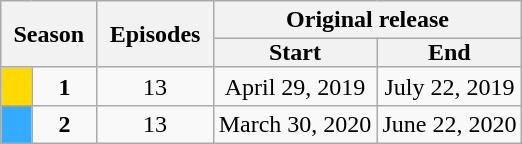<table class="wikitable">
<tr>
<th style="padding: 0 8px" colspan="2" rowspan="2">Season</th>
<th style="padding: 0 8px" rowspan="2">Episodes</th>
<th colspan="2">Original release</th>
</tr>
<tr>
<th style="padding: 0 8px">Start</th>
<th style="padding: 0 8px">End</th>
</tr>
<tr>
<td style="background: #FFDA00"></td>
<td align="center"><strong>1</strong></td>
<td align="center">13</td>
<td align="center">April 29, 2019</td>
<td align="center">July 22, 2019</td>
</tr>
<tr>
<td style="background:#33ACFF;"></td>
<td align="center"><strong>2</strong></td>
<td align="center">13</td>
<td align="center">March 30, 2020</td>
<td align="center">June 22, 2020</td>
</tr>
</table>
